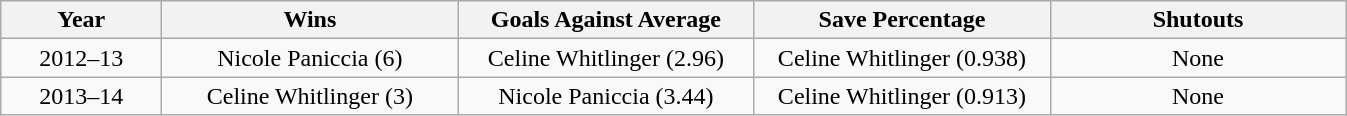<table class="wikitable" style="text-align: center;">
<tr>
<th scope="col" width="100px">Year</th>
<th scope="col" width="190px">Wins</th>
<th scope="col" width="190px">Goals Against Average</th>
<th scope="col" width="190px">Save Percentage</th>
<th scope="col" width="190px">Shutouts</th>
</tr>
<tr>
<td>2012–13</td>
<td>Nicole Paniccia (6)</td>
<td>Celine Whitlinger (2.96)</td>
<td>Celine Whitlinger (0.938)</td>
<td>None</td>
</tr>
<tr>
<td>2013–14</td>
<td>Celine Whitlinger (3)</td>
<td>Nicole Paniccia (3.44)</td>
<td>Celine Whitlinger (0.913)</td>
<td>None</td>
</tr>
</table>
